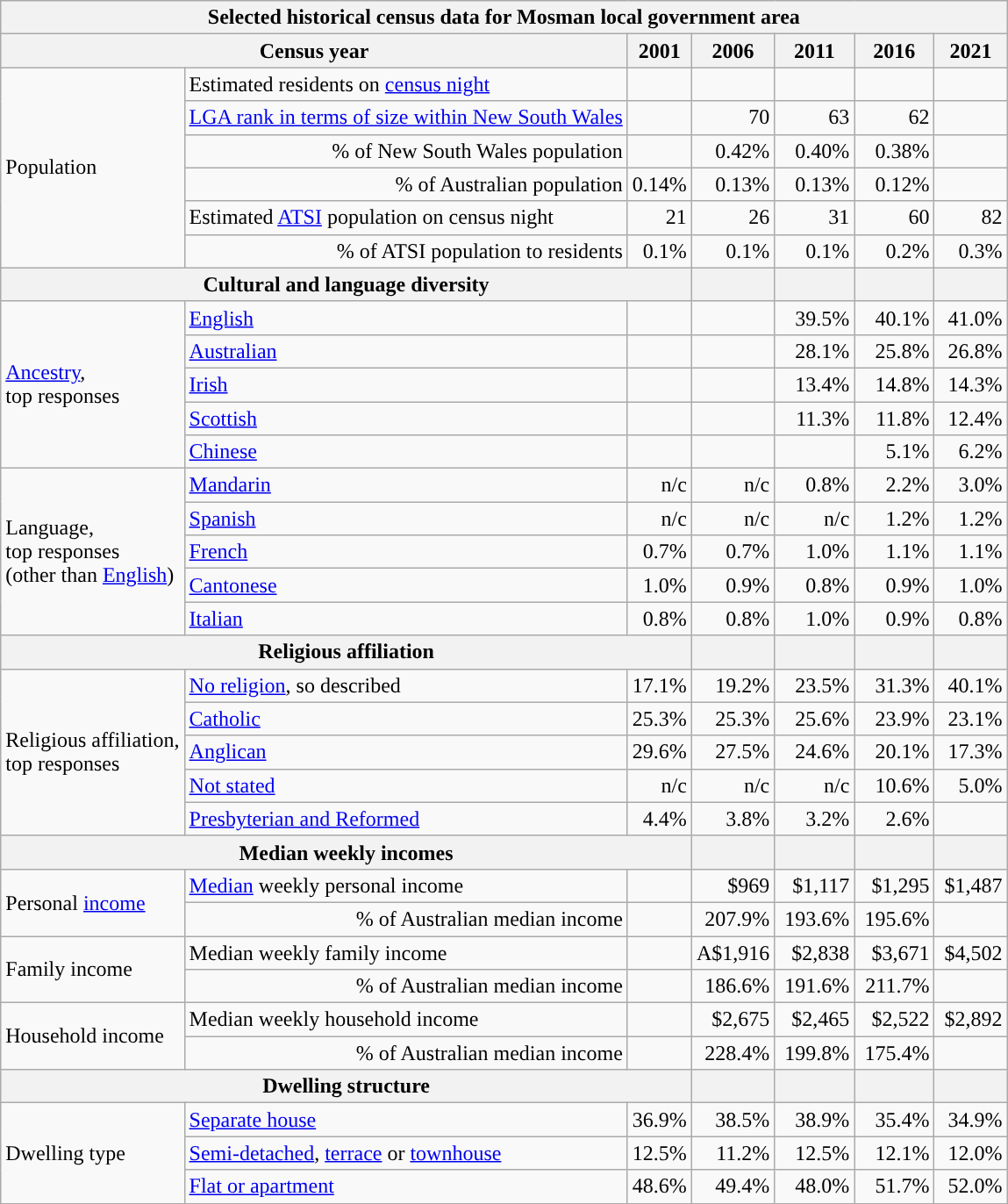<table class="wikitable">
<tr>
<th colspan=8>Selected historical census data for Mosman local government area</th>
</tr>
<tr>
<th colspan=3>Census year</th>
<th>2001</th>
<th>2006</th>
<th>2011</th>
<th>2016</th>
<th>2021</th>
</tr>
<tr>
<td rowspan=6 colspan="2">Population</td>
<td>Estimated residents on <a href='#'>census night</a></td>
<td align="right"></td>
<td align="right"> </td>
<td align="right"> </td>
<td align="right"> </td>
<td align="right"> </td>
</tr>
<tr>
<td align="right"><a href='#'>LGA rank in terms of size within New South Wales</a></td>
<td align="right"></td>
<td align="right">70</td>
<td align="right"> 63</td>
<td align="right"> 62</td>
<td align="right"></td>
</tr>
<tr>
<td align="right">% of New South Wales population</td>
<td align="right"></td>
<td align="right">0.42%</td>
<td align="right"> 0.40%</td>
<td align="right"> 0.38%</td>
<td align="right"></td>
</tr>
<tr>
<td align="right">% of Australian population</td>
<td align="right">0.14%</td>
<td align="right"> 0.13%</td>
<td align="right"> 0.13%</td>
<td align="right"> 0.12%</td>
<td align="right"></td>
</tr>
<tr>
<td>Estimated <a href='#'>ATSI</a> population on census night</td>
<td align="right">21</td>
<td align="right"> 26</td>
<td align="right"> 31</td>
<td align="right"> 60</td>
<td align="right"> 82</td>
</tr>
<tr>
<td align="right">% of ATSI population to residents</td>
<td align="right">0.1%</td>
<td align="right"> 0.1%</td>
<td align="right"> 0.1%</td>
<td align="right"> 0.2%</td>
<td align="right"> 0.3%</td>
</tr>
<tr>
<th colspan=4>Cultural and language diversity</th>
<th></th>
<th></th>
<th></th>
<th></th>
</tr>
<tr>
<td rowspan=5 colspan=2><a href='#'>Ancestry</a>,<br>top responses</td>
<td><a href='#'>English</a></td>
<td align="right"></td>
<td align="right"></td>
<td align="right">39.5%</td>
<td align="right"> 40.1%</td>
<td align="right"> 41.0%</td>
</tr>
<tr>
<td><a href='#'>Australian</a></td>
<td align="right"></td>
<td align="right"></td>
<td align="right">28.1%</td>
<td align="right"> 25.8%</td>
<td align="right"> 26.8%</td>
</tr>
<tr>
<td><a href='#'>Irish</a></td>
<td align="right"></td>
<td align="right"></td>
<td align="right">13.4%</td>
<td align="right"> 14.8%</td>
<td align="right"> 14.3%</td>
</tr>
<tr>
<td><a href='#'>Scottish</a></td>
<td align="right"></td>
<td align="right"></td>
<td align="right">11.3%</td>
<td align="right"> 11.8%</td>
<td align="right"> 12.4%</td>
</tr>
<tr>
<td><a href='#'>Chinese</a></td>
<td align="right"></td>
<td align="right"></td>
<td align="right"></td>
<td align="right">5.1%</td>
<td align="right"> 6.2%</td>
</tr>
<tr>
<td rowspan=5 colspan=2>Language,<br>top responses<br>(other than <a href='#'>English</a>)</td>
<td><a href='#'>Mandarin</a></td>
<td align="right">n/c</td>
<td align="right">n/c</td>
<td align="right">0.8%</td>
<td align="right"> 2.2%</td>
<td align="right"> 3.0%</td>
</tr>
<tr>
<td><a href='#'>Spanish</a></td>
<td align="right">n/c</td>
<td align="right">n/c</td>
<td align="right">n/c</td>
<td align="right">1.2%</td>
<td align="right"> 1.2%</td>
</tr>
<tr>
<td><a href='#'>French</a></td>
<td align="right">0.7%</td>
<td align="right"> 0.7%</td>
<td align="right"> 1.0%</td>
<td align="right"> 1.1%</td>
<td align="right"> 1.1%</td>
</tr>
<tr>
<td><a href='#'>Cantonese</a></td>
<td align="right">1.0%</td>
<td align="right"> 0.9%</td>
<td align="right"> 0.8%</td>
<td align="right"> 0.9%</td>
<td align="right"> 1.0%</td>
</tr>
<tr>
<td><a href='#'>Italian</a></td>
<td align="right">0.8%</td>
<td align="right"> 0.8%</td>
<td align="right"> 1.0%</td>
<td align="right"> 0.9%</td>
<td align="right">0.8%</td>
</tr>
<tr>
<th colspan=4>Religious affiliation</th>
<th></th>
<th></th>
<th></th>
<th></th>
</tr>
<tr>
<td rowspan=5 colspan=2>Religious affiliation,<br>top responses</td>
<td><a href='#'>No religion</a>, so described</td>
<td align="right">17.1%</td>
<td align="right"> 19.2%</td>
<td align="right"> 23.5%</td>
<td align="right"> 31.3%</td>
<td align="right"> 40.1%</td>
</tr>
<tr>
<td><a href='#'>Catholic</a></td>
<td align="right">25.3%</td>
<td align="right"> 25.3%</td>
<td align="right"> 25.6%</td>
<td align="right"> 23.9%</td>
<td align="right"> 23.1%</td>
</tr>
<tr>
<td><a href='#'>Anglican</a></td>
<td align="right">29.6%</td>
<td align="right"> 27.5%</td>
<td align="right"> 24.6%</td>
<td align="right"> 20.1%</td>
<td align="right"> 17.3%</td>
</tr>
<tr>
<td><a href='#'>Not stated</a></td>
<td align="right">n/c</td>
<td align="right">n/c</td>
<td align="right">n/c</td>
<td align="right">10.6%</td>
<td align="right"> 5.0%</td>
</tr>
<tr>
<td><a href='#'>Presbyterian and Reformed</a></td>
<td align="right">4.4%</td>
<td align="right"> 3.8%</td>
<td align="right"> 3.2%</td>
<td align="right"> 2.6%</td>
<td></td>
</tr>
<tr>
<th colspan=4>Median weekly incomes</th>
<th></th>
<th></th>
<th></th>
<th></th>
</tr>
<tr>
<td rowspan=2 colspan=2>Personal <a href='#'>income</a></td>
<td><a href='#'>Median</a> weekly personal income</td>
<td align="right"></td>
<td align="right">$969</td>
<td align="right"> $1,117</td>
<td align="right"> $1,295</td>
<td align="right"> $1,487</td>
</tr>
<tr>
<td align="right">% of Australian median income</td>
<td align="right"></td>
<td align="right">207.9%</td>
<td align="right"> 193.6%</td>
<td align="right"> 195.6%</td>
<td align="right"></td>
</tr>
<tr>
<td rowspan=2 colspan=2>Family income</td>
<td>Median weekly family income</td>
<td align="right"></td>
<td align="right">A$1,916</td>
<td align="right"> $2,838</td>
<td align="right"> $3,671</td>
<td align="right"> $4,502</td>
</tr>
<tr>
<td align="right">% of Australian median income</td>
<td align="right"></td>
<td align="right">186.6%</td>
<td align="right"> 191.6%</td>
<td align="right"> 211.7%</td>
<td align="right"></td>
</tr>
<tr>
<td rowspan=2 colspan=2>Household income</td>
<td>Median weekly household income</td>
<td align="right"></td>
<td align="right">$2,675</td>
<td align="right"> $2,465</td>
<td align="right"> $2,522</td>
<td align="right"> $2,892</td>
</tr>
<tr>
<td align="right">% of Australian median income</td>
<td align="right"></td>
<td align="right">228.4%</td>
<td align="right"> 199.8%</td>
<td align="right"> 175.4%</td>
<td align="right"></td>
</tr>
<tr>
<th colspan=4>Dwelling structure</th>
<th></th>
<th></th>
<th></th>
<th></th>
</tr>
<tr>
<td rowspan=4 colspan=2>Dwelling type</td>
<td><a href='#'>Separate house</a></td>
<td align="right">36.9%</td>
<td align="right"> 38.5%</td>
<td align="right"> 38.9%</td>
<td align="right"> 35.4%</td>
<td align="right"> 34.9%</td>
</tr>
<tr>
<td><a href='#'>Semi-detached</a>, <a href='#'>terrace</a> or <a href='#'>townhouse</a></td>
<td align="right">12.5%</td>
<td align="right"> 11.2%</td>
<td align="right"> 12.5%</td>
<td align="right"> 12.1%</td>
<td align="right"> 12.0%</td>
</tr>
<tr>
<td><a href='#'>Flat or apartment</a></td>
<td align="right">48.6%</td>
<td align="right"> 49.4%</td>
<td align="right"> 48.0%</td>
<td align="right"> 51.7%</td>
<td align="right"> 52.0%</td>
</tr>
</table>
